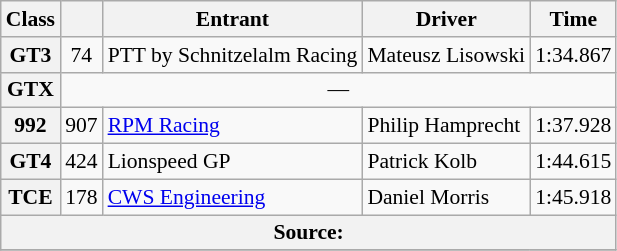<table class="wikitable" style="font-size:90%;">
<tr>
<th>Class</th>
<th></th>
<th>Entrant</th>
<th>Driver</th>
<th>Time</th>
</tr>
<tr>
<th>GT3</th>
<td style="text-align:center;">74</td>
<td> PTT by Schnitzelalm Racing</td>
<td> Mateusz Lisowski</td>
<td>1:34.867</td>
</tr>
<tr>
<th>GTX</th>
<td colspan="4" style="text-align:center;">—</td>
</tr>
<tr>
<th>992</th>
<td style="text-align:center;">907</td>
<td> <a href='#'>RPM Racing</a></td>
<td> Philip Hamprecht</td>
<td>1:37.928</td>
</tr>
<tr>
<th>GT4</th>
<td style="text-align:center;">424</td>
<td> Lionspeed GP</td>
<td> Patrick Kolb</td>
<td>1:44.615</td>
</tr>
<tr>
<th>TCE</th>
<td style="text-align:center;">178</td>
<td> <a href='#'>CWS Engineering</a></td>
<td> Daniel Morris</td>
<td>1:45.918</td>
</tr>
<tr>
<th colspan="6">Source:</th>
</tr>
<tr>
</tr>
</table>
